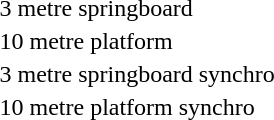<table>
<tr>
<td>3 metre springboard</td>
<td></td>
<td></td>
<td></td>
</tr>
<tr>
<td>10 metre platform</td>
<td></td>
<td></td>
<td></td>
</tr>
<tr>
<td>3 metre springboard synchro</td>
<td></td>
<td></td>
<td></td>
</tr>
<tr>
<td>10 metre platform synchro</td>
<td></td>
<td></td>
<td></td>
</tr>
</table>
